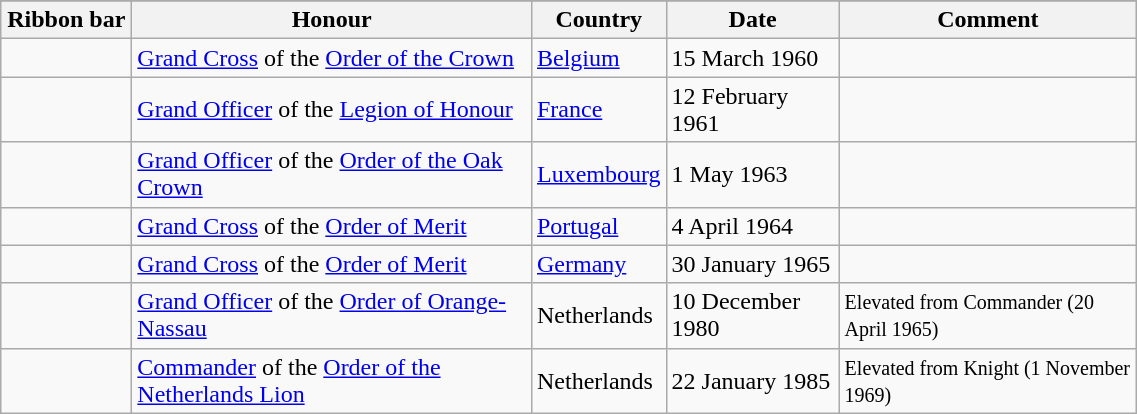<table class="wikitable" style="width:60%;">
<tr style="background:#ccf; text-align:center;">
</tr>
<tr>
<th style="width:80px;">Ribbon bar</th>
<th>Honour</th>
<th>Country</th>
<th>Date</th>
<th>Comment</th>
</tr>
<tr>
<td></td>
<td><a href='#'>Grand Cross</a> of the <a href='#'>Order of the Crown</a></td>
<td><a href='#'>Belgium</a></td>
<td>15 March 1960</td>
<td></td>
</tr>
<tr>
<td></td>
<td><a href='#'>Grand Officer</a> of the <a href='#'>Legion of Honour</a></td>
<td><a href='#'>France</a></td>
<td>12 February 1961</td>
<td></td>
</tr>
<tr>
<td></td>
<td><a href='#'>Grand Officer</a> of the <a href='#'>Order of the Oak Crown</a></td>
<td><a href='#'>Luxembourg</a></td>
<td>1 May 1963</td>
<td></td>
</tr>
<tr>
<td></td>
<td><a href='#'>Grand Cross</a> of the <a href='#'>Order of Merit</a></td>
<td><a href='#'>Portugal</a></td>
<td>4 April 1964</td>
<td></td>
</tr>
<tr>
<td></td>
<td><a href='#'>Grand Cross</a> of the <a href='#'>Order of Merit</a></td>
<td><a href='#'>Germany</a></td>
<td>30 January 1965</td>
<td></td>
</tr>
<tr>
<td></td>
<td><a href='#'>Grand Officer</a> of the <a href='#'>Order of Orange-Nassau</a></td>
<td>Netherlands</td>
<td>10 December 1980</td>
<td><small>Elevated from Commander (20 April 1965)</small></td>
</tr>
<tr>
<td></td>
<td><a href='#'>Commander</a> of the <a href='#'>Order of the Netherlands Lion</a></td>
<td>Netherlands</td>
<td>22 January 1985</td>
<td><small>Elevated from Knight (1 November 1969)</small></td>
</tr>
</table>
